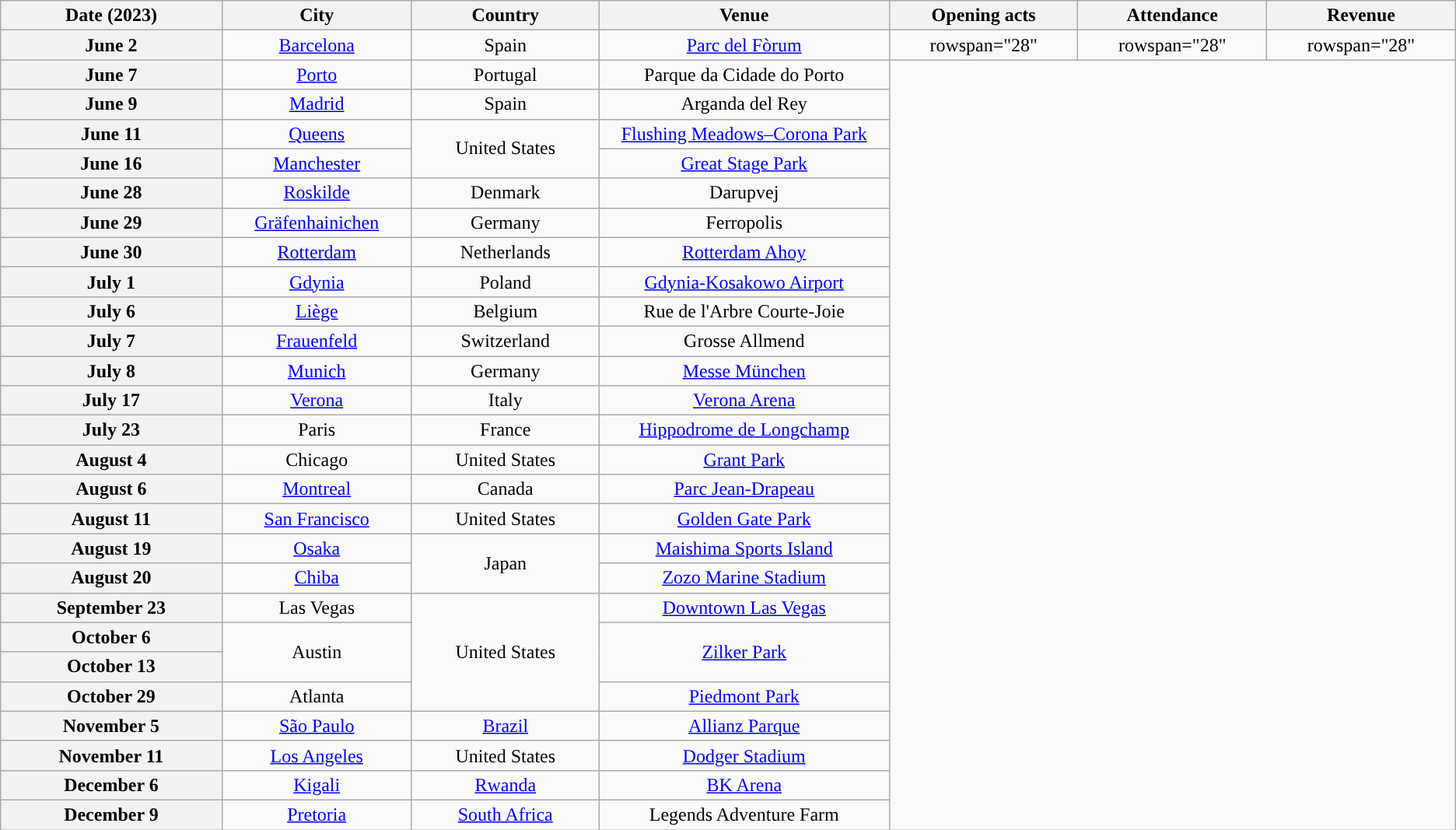<table class="wikitable plainrowheaders" style="text-align:center;">
<tr>
<th scope="col" style="width:12em;">Date (2023)</th>
<th scope="col" style="width:10em;">City</th>
<th scope="col" style="width:10em;">Country</th>
<th scope="col" style="width:16em;">Venue</th>
<th scope="col" style="width:10em;">Opening acts</th>
<th scope="col" style="width:10em;">Attendance</th>
<th scope="col" style="width:10em;">Revenue</th>
</tr>
<tr>
<th scope="row" style="text-align:center;">June 2</th>
<td><a href='#'>Barcelona</a></td>
<td>Spain</td>
<td><a href='#'>Parc del Fòrum</a></td>
<td>rowspan="28" </td>
<td>rowspan="28" </td>
<td>rowspan="28" </td>
</tr>
<tr>
<th scope="row" style="text-align:center;">June 7</th>
<td><a href='#'>Porto</a></td>
<td>Portugal</td>
<td>Parque da Cidade do Porto</td>
</tr>
<tr>
<th scope="row" style="text-align:center;">June 9</th>
<td><a href='#'>Madrid</a></td>
<td>Spain</td>
<td>Arganda del Rey</td>
</tr>
<tr>
<th scope="row" style="text-align:center;">June 11</th>
<td><a href='#'>Queens</a></td>
<td rowspan="2">United States</td>
<td><a href='#'>Flushing Meadows–Corona Park</a></td>
</tr>
<tr>
<th scope="row" style="text-align:center;">June 16</th>
<td><a href='#'>Manchester</a></td>
<td><a href='#'>Great Stage Park</a></td>
</tr>
<tr>
<th scope="row" style="text-align:center;">June 28</th>
<td><a href='#'>Roskilde</a></td>
<td>Denmark</td>
<td>Darupvej</td>
</tr>
<tr>
<th scope="row" style="text-align:center;">June 29</th>
<td><a href='#'>Gräfenhainichen</a></td>
<td>Germany</td>
<td>Ferropolis</td>
</tr>
<tr>
<th scope="row" style="text-align:center;">June 30</th>
<td><a href='#'>Rotterdam</a></td>
<td>Netherlands</td>
<td><a href='#'>Rotterdam Ahoy</a></td>
</tr>
<tr>
<th scope="row" style="text-align:center;">July 1</th>
<td><a href='#'>Gdynia</a></td>
<td>Poland</td>
<td><a href='#'>Gdynia-Kosakowo Airport</a></td>
</tr>
<tr>
<th scope="row" style="text-align:center;">July 6</th>
<td><a href='#'>Liège</a></td>
<td>Belgium</td>
<td>Rue de l'Arbre Courte-Joie</td>
</tr>
<tr>
<th scope="row" style="text-align:center;">July 7</th>
<td><a href='#'>Frauenfeld</a></td>
<td>Switzerland</td>
<td>Grosse Allmend</td>
</tr>
<tr>
<th scope="row" style="text-align:center;">July 8</th>
<td><a href='#'>Munich</a></td>
<td>Germany</td>
<td><a href='#'>Messe München</a></td>
</tr>
<tr>
<th scope="row" style="text-align:center;">July 17</th>
<td><a href='#'>Verona</a></td>
<td>Italy</td>
<td><a href='#'>Verona Arena</a></td>
</tr>
<tr>
<th scope="row" style="text-align:center;">July 23</th>
<td>Paris</td>
<td>France</td>
<td><a href='#'>Hippodrome de Longchamp</a></td>
</tr>
<tr>
<th scope="row" style="text-align:center;">August 4</th>
<td>Chicago</td>
<td>United States</td>
<td><a href='#'>Grant Park</a></td>
</tr>
<tr>
<th scope="row" style="text-align:center;">August 6</th>
<td><a href='#'>Montreal</a></td>
<td>Canada</td>
<td><a href='#'>Parc Jean-Drapeau</a></td>
</tr>
<tr>
<th scope="row" style="text-align:center;">August 11</th>
<td><a href='#'>San Francisco</a></td>
<td>United States</td>
<td><a href='#'>Golden Gate Park</a></td>
</tr>
<tr>
<th scope="row" style="text-align:center;">August 19</th>
<td><a href='#'>Osaka</a></td>
<td rowspan="2">Japan</td>
<td><a href='#'>Maishima Sports Island</a></td>
</tr>
<tr>
<th scope="row" style="text-align:center;">August 20</th>
<td><a href='#'>Chiba</a></td>
<td><a href='#'>Zozo Marine Stadium</a></td>
</tr>
<tr>
<th scope="row" style="text-align:center;">September 23</th>
<td>Las Vegas</td>
<td rowspan="4">United States</td>
<td><a href='#'>Downtown Las Vegas</a></td>
</tr>
<tr>
<th scope="row" style="text-align:center;">October 6</th>
<td rowspan="2">Austin</td>
<td rowspan="2"><a href='#'>Zilker Park</a></td>
</tr>
<tr>
<th scope="row" style="text-align:center;">October 13</th>
</tr>
<tr>
<th scope="row" style="text-align:center;">October 29</th>
<td>Atlanta</td>
<td><a href='#'>Piedmont Park</a></td>
</tr>
<tr>
<th scope="row" style="text-align:center;">November 5</th>
<td><a href='#'>São Paulo</a></td>
<td><a href='#'>Brazil</a></td>
<td><a href='#'>Allianz Parque</a></td>
</tr>
<tr>
<th scope="row" style="text-align:center;">November 11</th>
<td><a href='#'>Los Angeles</a></td>
<td>United States</td>
<td><a href='#'>Dodger Stadium</a></td>
</tr>
<tr>
<th scope="row" style="text-align:center;">December 6</th>
<td><a href='#'>Kigali</a></td>
<td><a href='#'>Rwanda</a></td>
<td><a href='#'>BK Arena</a></td>
</tr>
<tr>
<th scope="row" style="text-align:center;">December 9</th>
<td><a href='#'>Pretoria</a></td>
<td><a href='#'>South Africa</a></td>
<td>Legends Adventure Farm</td>
</tr>
</table>
